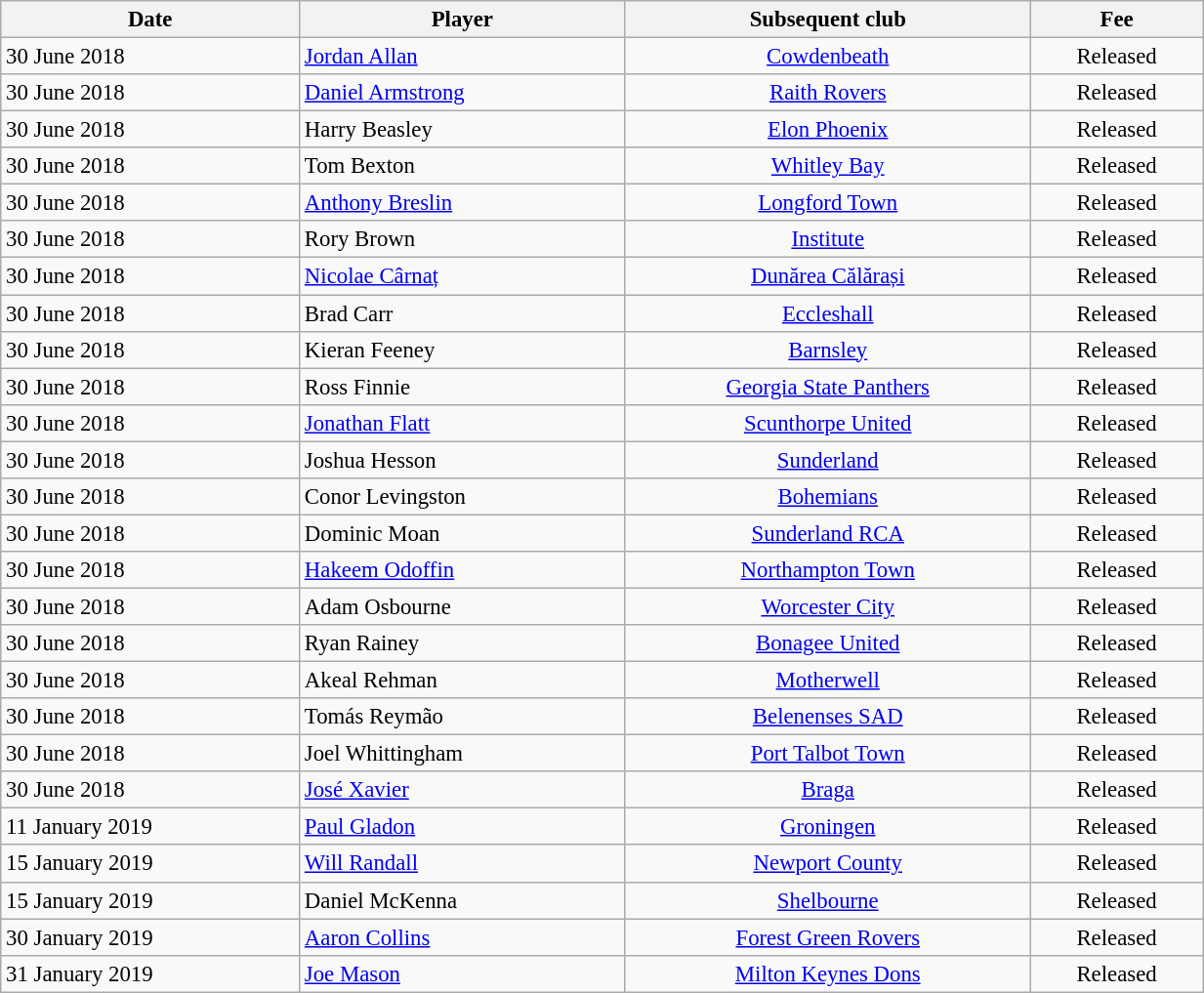<table class="wikitable" style="text-align:center; font-size:95%;width:65%; text-align:left">
<tr>
<th>Date</th>
<th>Player</th>
<th>Subsequent club</th>
<th>Fee</th>
</tr>
<tr --->
<td>30 June 2018</td>
<td> <a href='#'>Jordan Allan</a></td>
<td align="center"> <a href='#'>Cowdenbeath</a></td>
<td align="center">Released</td>
</tr>
<tr --->
<td>30 June 2018</td>
<td> <a href='#'>Daniel Armstrong</a></td>
<td align="center"> <a href='#'>Raith Rovers</a></td>
<td align="center">Released</td>
</tr>
<tr --->
<td>30 June 2018</td>
<td> Harry Beasley</td>
<td align="center"> <a href='#'>Elon Phoenix</a></td>
<td align="center">Released</td>
</tr>
<tr --->
<td>30 June 2018</td>
<td> Tom Bexton</td>
<td align="center"> <a href='#'>Whitley Bay</a></td>
<td align="center">Released</td>
</tr>
<tr --->
<td>30 June 2018</td>
<td> <a href='#'>Anthony Breslin</a></td>
<td align="center"> <a href='#'>Longford Town</a></td>
<td align="center">Released</td>
</tr>
<tr --->
<td>30 June 2018</td>
<td> Rory Brown</td>
<td align="center"> <a href='#'>Institute</a></td>
<td align="center">Released</td>
</tr>
<tr --->
<td>30 June 2018</td>
<td> <a href='#'>Nicolae Cârnaț</a></td>
<td align="center">  <a href='#'>Dunărea Călărași</a></td>
<td align="center">Released</td>
</tr>
<tr --->
<td>30 June 2018</td>
<td> Brad Carr</td>
<td align="center"> <a href='#'>Eccleshall</a></td>
<td align="center">Released</td>
</tr>
<tr --->
<td>30 June 2018</td>
<td> Kieran Feeney</td>
<td align="center"> <a href='#'>Barnsley</a></td>
<td align="center">Released</td>
</tr>
<tr --->
<td>30 June 2018</td>
<td> Ross Finnie</td>
<td align="center"> <a href='#'>Georgia State Panthers</a></td>
<td align="center">Released</td>
</tr>
<tr --->
<td>30 June 2018</td>
<td> <a href='#'>Jonathan Flatt</a></td>
<td align="center"> <a href='#'>Scunthorpe United</a></td>
<td align="center">Released</td>
</tr>
<tr --->
<td>30 June 2018</td>
<td> Joshua Hesson</td>
<td align="center"> <a href='#'>Sunderland</a></td>
<td align="center">Released</td>
</tr>
<tr --->
<td>30 June 2018</td>
<td> Conor Levingston</td>
<td align="center"> <a href='#'>Bohemians</a></td>
<td align="center">Released</td>
</tr>
<tr --->
<td>30 June 2018</td>
<td> Dominic Moan</td>
<td align="center"> <a href='#'>Sunderland RCA</a></td>
<td align="center">Released</td>
</tr>
<tr --->
<td>30 June 2018</td>
<td> <a href='#'>Hakeem Odoffin</a></td>
<td align="center"> <a href='#'>Northampton Town</a></td>
<td align="center">Released</td>
</tr>
<tr --->
<td>30 June 2018</td>
<td> Adam Osbourne</td>
<td align="center"> <a href='#'>Worcester City</a></td>
<td align="center">Released</td>
</tr>
<tr --->
<td>30 June 2018</td>
<td> Ryan Rainey</td>
<td align="center"> <a href='#'>Bonagee United</a></td>
<td align="center">Released</td>
</tr>
<tr --->
<td>30 June 2018</td>
<td> Akeal Rehman</td>
<td align="center"> <a href='#'>Motherwell</a></td>
<td align="center">Released</td>
</tr>
<tr --->
<td>30 June 2018</td>
<td> Tomás Reymão</td>
<td align="center"> <a href='#'>Belenenses SAD</a></td>
<td align="center">Released</td>
</tr>
<tr --->
<td>30 June 2018</td>
<td> Joel Whittingham</td>
<td align="center"> <a href='#'>Port Talbot Town</a></td>
<td align="center">Released</td>
</tr>
<tr --->
<td>30 June 2018</td>
<td> <a href='#'>José Xavier</a></td>
<td align="center"> <a href='#'>Braga</a></td>
<td align="center">Released</td>
</tr>
<tr --->
<td>11 January 2019</td>
<td> <a href='#'>Paul Gladon</a></td>
<td align="center"> <a href='#'>Groningen</a></td>
<td align="center">Released</td>
</tr>
<tr --->
<td>15 January 2019</td>
<td> <a href='#'>Will Randall</a></td>
<td align="center"> <a href='#'>Newport County</a></td>
<td align="center">Released</td>
</tr>
<tr --->
<td>15 January 2019</td>
<td> Daniel McKenna</td>
<td align="center"> <a href='#'>Shelbourne</a></td>
<td align="center">Released</td>
</tr>
<tr --->
<td>30 January 2019</td>
<td> <a href='#'>Aaron Collins</a></td>
<td align="center"> <a href='#'>Forest Green Rovers</a></td>
<td align="center">Released</td>
</tr>
<tr --->
<td>31 January 2019</td>
<td> <a href='#'>Joe Mason</a></td>
<td align="center"> <a href='#'>Milton Keynes Dons</a></td>
<td align="center">Released</td>
</tr>
</table>
